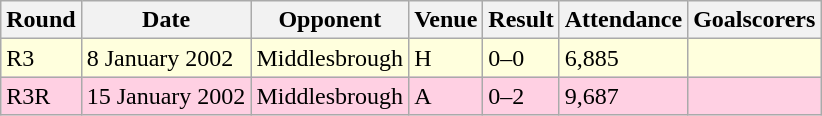<table class="wikitable">
<tr>
<th>Round</th>
<th>Date</th>
<th>Opponent</th>
<th>Venue</th>
<th>Result</th>
<th>Attendance</th>
<th>Goalscorers</th>
</tr>
<tr style="background-color: #ffffdd;">
<td>R3</td>
<td>8 January 2002</td>
<td>Middlesbrough</td>
<td>H</td>
<td>0–0</td>
<td>6,885</td>
<td></td>
</tr>
<tr style="background-color: #ffd0e3;">
<td>R3R</td>
<td>15 January 2002</td>
<td>Middlesbrough</td>
<td>A</td>
<td>0–2</td>
<td>9,687</td>
<td></td>
</tr>
</table>
